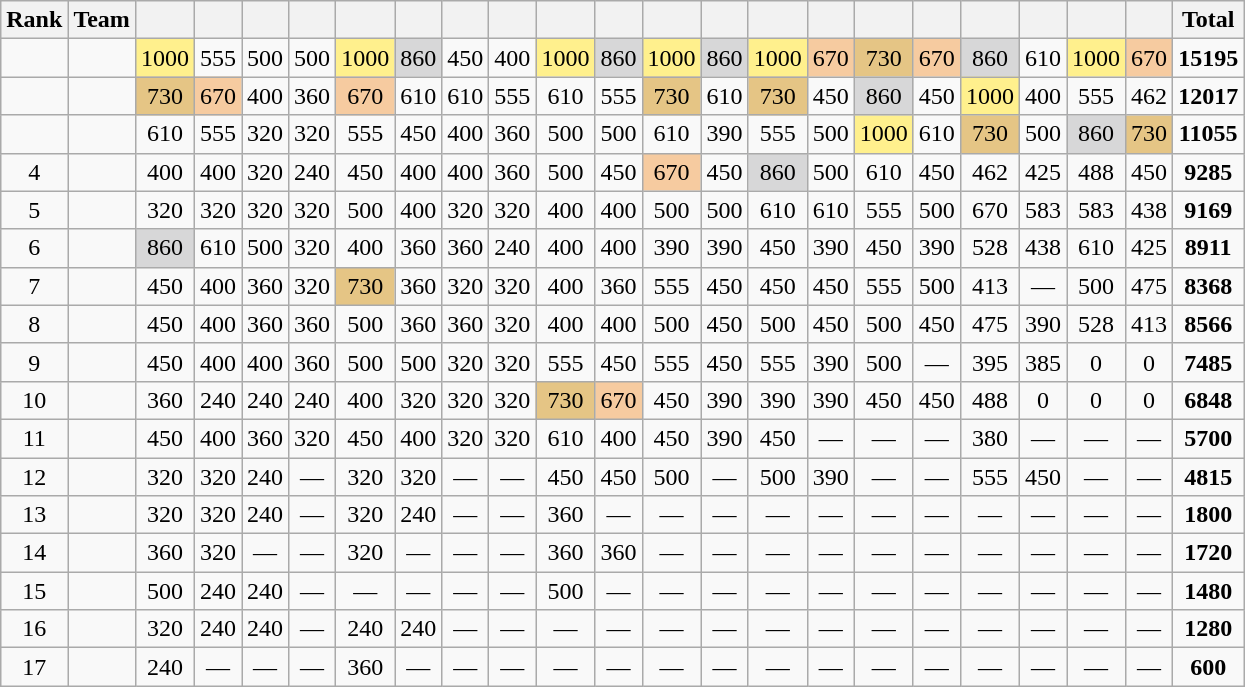<table class=wikitable style="text-align:center">
<tr>
<th>Rank</th>
<th>Team</th>
<th></th>
<th></th>
<th></th>
<th></th>
<th></th>
<th></th>
<th></th>
<th></th>
<th></th>
<th></th>
<th></th>
<th></th>
<th></th>
<th></th>
<th></th>
<th></th>
<th></th>
<th></th>
<th></th>
<th></th>
<th>Total</th>
</tr>
<tr>
<td></td>
<td align=left></td>
<td style="background-color:#FFF08D;">1000</td>
<td>555</td>
<td>500</td>
<td>500</td>
<td style="background-color:#FFF08D;">1000</td>
<td style="background-color:#D7D7D8;">860</td>
<td>450</td>
<td>400</td>
<td style="background-color:#FFF08D;">1000</td>
<td style="background-color:#D7D7D8;">860</td>
<td style="background-color:#FFF08D;">1000</td>
<td style="background-color:#D7D7D8;">860</td>
<td style="background-color:#FFF08D;">1000</td>
<td style="background-color:#F6CBA0;">670</td>
<td style="background-color:#E5C585;">730</td>
<td style="background-color:#F6CBA0;">670</td>
<td style="background-color:#D7D7D8;">860</td>
<td>610</td>
<td style="background-color:#FFF08D;">1000</td>
<td style="background-color:#F6CBA0;">670</td>
<td><strong>15195</strong></td>
</tr>
<tr>
<td></td>
<td align=left></td>
<td style="background-color:#E5C585;">730</td>
<td style="background-color:#F6CBA0;">670</td>
<td>400</td>
<td>360</td>
<td style="background-color:#F6CBA0;">670</td>
<td>610</td>
<td>610</td>
<td>555</td>
<td>610</td>
<td>555</td>
<td style="background-color:#E5C585;">730</td>
<td>610</td>
<td style="background-color:#E5C585;">730</td>
<td>450</td>
<td style="background-color:#D7D7D8;">860</td>
<td>450</td>
<td style="background-color:#FFF08D;">1000</td>
<td>400</td>
<td>555</td>
<td>462</td>
<td><strong>12017</strong></td>
</tr>
<tr>
<td></td>
<td align=left></td>
<td>610</td>
<td>555</td>
<td>320</td>
<td>320</td>
<td>555</td>
<td>450</td>
<td>400</td>
<td>360</td>
<td>500</td>
<td>500</td>
<td>610</td>
<td>390</td>
<td>555</td>
<td>500</td>
<td style="background-color:#FFF08D;">1000</td>
<td>610</td>
<td style="background-color:#E5C585;">730</td>
<td>500</td>
<td style="background-color:#D7D7D8;">860</td>
<td style="background-color:#E5C585;">730</td>
<td><strong>11055</strong></td>
</tr>
<tr>
<td>4</td>
<td align=left></td>
<td>400</td>
<td>400</td>
<td>320</td>
<td>240</td>
<td>450</td>
<td>400</td>
<td>400</td>
<td>360</td>
<td>500</td>
<td>450</td>
<td style="background-color:#F6CBA0;">670</td>
<td>450</td>
<td style="background-color:#D7D7D8;">860</td>
<td>500</td>
<td>610</td>
<td>450</td>
<td>462</td>
<td>425</td>
<td>488</td>
<td>450</td>
<td><strong>9285</strong></td>
</tr>
<tr>
<td>5</td>
<td align=left></td>
<td>320</td>
<td>320</td>
<td>320</td>
<td>320</td>
<td>500</td>
<td>400</td>
<td>320</td>
<td>320</td>
<td>400</td>
<td>400</td>
<td>500</td>
<td>500</td>
<td>610</td>
<td>610</td>
<td>555</td>
<td>500</td>
<td>670</td>
<td>583</td>
<td>583</td>
<td>438</td>
<td><strong>9169</strong></td>
</tr>
<tr>
<td>6</td>
<td align=left></td>
<td style="background-color:#D7D7D8;">860</td>
<td>610</td>
<td>500</td>
<td>320</td>
<td>400</td>
<td>360</td>
<td>360</td>
<td>240</td>
<td>400</td>
<td>400</td>
<td>390</td>
<td>390</td>
<td>450</td>
<td>390</td>
<td>450</td>
<td>390</td>
<td>528</td>
<td>438</td>
<td>610</td>
<td>425</td>
<td><strong>8911</strong></td>
</tr>
<tr>
<td>7</td>
<td align=left></td>
<td>450</td>
<td>400</td>
<td>360</td>
<td>320</td>
<td style="background-color:#E5C585;">730</td>
<td>360</td>
<td>320</td>
<td>320</td>
<td>400</td>
<td>360</td>
<td>555</td>
<td>450</td>
<td>450</td>
<td>450</td>
<td>555</td>
<td>500</td>
<td>413</td>
<td>—</td>
<td>500</td>
<td>475</td>
<td><strong>8368</strong></td>
</tr>
<tr>
<td>8</td>
<td align=left></td>
<td>450</td>
<td>400</td>
<td>360</td>
<td>360</td>
<td>500</td>
<td>360</td>
<td>360</td>
<td>320</td>
<td>400</td>
<td>400</td>
<td>500</td>
<td>450</td>
<td>500</td>
<td>450</td>
<td>500</td>
<td>450</td>
<td>475</td>
<td>390</td>
<td>528</td>
<td>413</td>
<td><strong>8566</strong></td>
</tr>
<tr>
<td>9</td>
<td align=left></td>
<td>450</td>
<td>400</td>
<td>400</td>
<td>360</td>
<td>500</td>
<td>500</td>
<td>320</td>
<td>320</td>
<td>555</td>
<td>450</td>
<td>555</td>
<td>450</td>
<td>555</td>
<td>390</td>
<td>500</td>
<td>—</td>
<td>395</td>
<td>385</td>
<td>0</td>
<td>0</td>
<td><strong>7485</strong></td>
</tr>
<tr>
<td>10</td>
<td align=left></td>
<td>360</td>
<td>240</td>
<td>240</td>
<td>240</td>
<td>400</td>
<td>320</td>
<td>320</td>
<td>320</td>
<td style="background-color:#E5C585;">730</td>
<td style="background-color:#F6CBA0;">670</td>
<td>450</td>
<td>390</td>
<td>390</td>
<td>390</td>
<td>450</td>
<td>450</td>
<td>488</td>
<td>0</td>
<td>0</td>
<td>0</td>
<td><strong>6848</strong></td>
</tr>
<tr>
<td>11</td>
<td align=left></td>
<td>450</td>
<td>400</td>
<td>360</td>
<td>320</td>
<td>450</td>
<td>400</td>
<td>320</td>
<td>320</td>
<td>610</td>
<td>400</td>
<td>450</td>
<td>390</td>
<td>450</td>
<td>—</td>
<td>—</td>
<td>—</td>
<td>380</td>
<td>—</td>
<td>—</td>
<td>—</td>
<td><strong>5700</strong></td>
</tr>
<tr>
<td>12</td>
<td align=left></td>
<td>320</td>
<td>320</td>
<td>240</td>
<td>—</td>
<td>320</td>
<td>320</td>
<td>—</td>
<td>—</td>
<td>450</td>
<td>450</td>
<td>500</td>
<td>—</td>
<td>500</td>
<td>390</td>
<td>—</td>
<td>—</td>
<td>555</td>
<td>450</td>
<td>—</td>
<td>—</td>
<td><strong>4815</strong></td>
</tr>
<tr>
<td>13</td>
<td align=left></td>
<td>320</td>
<td>320</td>
<td>240</td>
<td>—</td>
<td>320</td>
<td>240</td>
<td>—</td>
<td>—</td>
<td>360</td>
<td>—</td>
<td>—</td>
<td>—</td>
<td>—</td>
<td>—</td>
<td>—</td>
<td>—</td>
<td>—</td>
<td>—</td>
<td>—</td>
<td>—</td>
<td><strong>1800</strong></td>
</tr>
<tr>
<td>14</td>
<td align=left></td>
<td>360</td>
<td>320</td>
<td>—</td>
<td>—</td>
<td>320</td>
<td>—</td>
<td>—</td>
<td>—</td>
<td>360</td>
<td>360</td>
<td>—</td>
<td>—</td>
<td>—</td>
<td>—</td>
<td>—</td>
<td>—</td>
<td>—</td>
<td>—</td>
<td>—</td>
<td>—</td>
<td><strong>1720</strong></td>
</tr>
<tr>
<td>15</td>
<td align=left></td>
<td>500</td>
<td>240</td>
<td>240</td>
<td>—</td>
<td>—</td>
<td>—</td>
<td>—</td>
<td>—</td>
<td>500</td>
<td>—</td>
<td>—</td>
<td>—</td>
<td>—</td>
<td>—</td>
<td>—</td>
<td>—</td>
<td>—</td>
<td>—</td>
<td>—</td>
<td>—</td>
<td><strong>1480</strong></td>
</tr>
<tr>
<td>16</td>
<td align=left></td>
<td>320</td>
<td>240</td>
<td>240</td>
<td>—</td>
<td>240</td>
<td>240</td>
<td>—</td>
<td>—</td>
<td>—</td>
<td>—</td>
<td>—</td>
<td>—</td>
<td>—</td>
<td>—</td>
<td>—</td>
<td>—</td>
<td>—</td>
<td>—</td>
<td>—</td>
<td>—</td>
<td><strong>1280</strong></td>
</tr>
<tr>
<td>17</td>
<td align=left></td>
<td>240</td>
<td>—</td>
<td>—</td>
<td>—</td>
<td>360</td>
<td>—</td>
<td>—</td>
<td>—</td>
<td>—</td>
<td>—</td>
<td>—</td>
<td>—</td>
<td>—</td>
<td>—</td>
<td>—</td>
<td>—</td>
<td>—</td>
<td>—</td>
<td>—</td>
<td>—</td>
<td><strong>600</strong></td>
</tr>
</table>
